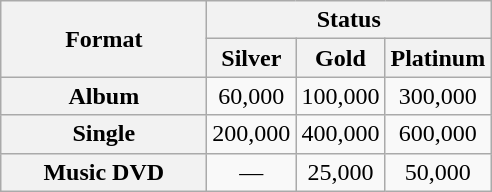<table class="wikitable" style="text-align:center;">
<tr>
<th width="130" rowspan="2">Format</th>
<th colspan="3">Status</th>
</tr>
<tr>
<th>Silver</th>
<th>Gold</th>
<th>Platinum</th>
</tr>
<tr>
<th>Album</th>
<td>60,000</td>
<td>100,000</td>
<td>300,000</td>
</tr>
<tr>
<th>Single</th>
<td>200,000</td>
<td>400,000</td>
<td>600,000</td>
</tr>
<tr>
<th>Music DVD</th>
<td>—</td>
<td>25,000</td>
<td>50,000</td>
</tr>
</table>
